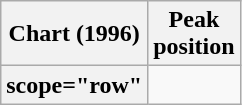<table class="wikitable sortable plainrowheaders">
<tr>
<th scope="col">Chart (1996)</th>
<th scope="col">Peak<br>position</th>
</tr>
<tr>
<th>scope="row" </th>
</tr>
</table>
